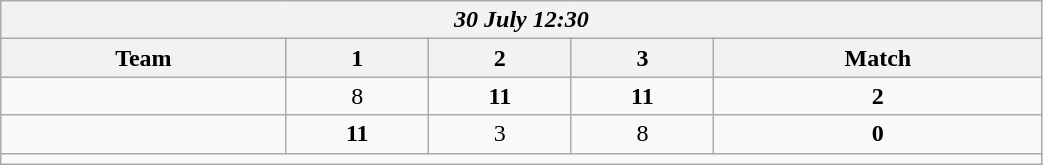<table class=wikitable style="text-align:center; width: 55%">
<tr>
<th colspan=10><em>30 July 12:30</em></th>
</tr>
<tr>
<th>Team</th>
<th>1</th>
<th>2</th>
<th>3</th>
<th>Match</th>
</tr>
<tr>
<td align=left><strong><br></strong></td>
<td>8</td>
<td><strong>11</strong></td>
<td><strong>11</strong></td>
<td><strong>2</strong></td>
</tr>
<tr>
<td align=left><br></td>
<td><strong>11</strong></td>
<td>3</td>
<td>8</td>
<td><strong>0</strong></td>
</tr>
<tr>
<td colspan=10></td>
</tr>
</table>
